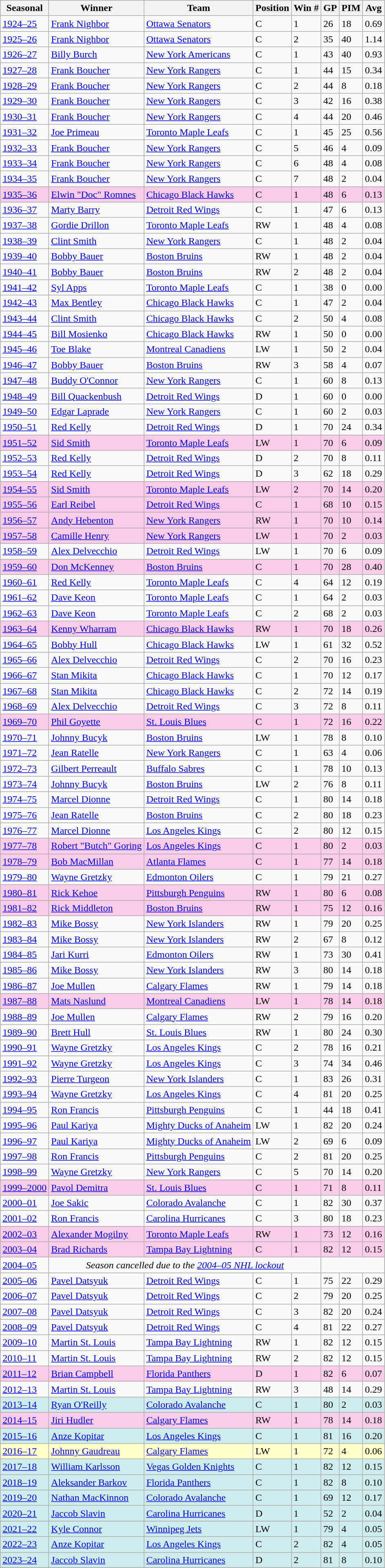<table class="wikitable sortable" style="margin: 1em 1em 1em 0; background: #f9f9f9; border: 1px #aaa solid; border-collapse: collapse">
<tr>
<th scope="col">Seasonal</th>
<th scope="col">Winner</th>
<th scope="col">Team</th>
<th scope="col">Position</th>
<th scope="col">Win #</th>
<th scope="col">GP</th>
<th scope="col">PIM</th>
<th scope="col">Avg</th>
</tr>
<tr>
<td><a href='#'>1924–25</a></td>
<td><a href='#'>Frank Nighbor</a></td>
<td><a href='#'>Ottawa Senators</a></td>
<td>C</td>
<td>1</td>
<td>26</td>
<td>18</td>
<td>0.69</td>
</tr>
<tr>
<td><a href='#'>1925–26</a></td>
<td><a href='#'>Frank Nighbor</a></td>
<td><a href='#'>Ottawa Senators</a></td>
<td>C</td>
<td>2</td>
<td>35</td>
<td>40</td>
<td>1.14</td>
</tr>
<tr>
<td><a href='#'>1926–27</a></td>
<td><a href='#'>Billy Burch</a></td>
<td><a href='#'>New York Americans</a></td>
<td>C</td>
<td>1</td>
<td>43</td>
<td>40</td>
<td>0.93</td>
</tr>
<tr>
<td><a href='#'>1927–28</a></td>
<td><a href='#'>Frank Boucher</a></td>
<td><a href='#'>New York Rangers</a></td>
<td>C</td>
<td>1</td>
<td>44</td>
<td>15</td>
<td>0.34</td>
</tr>
<tr>
<td><a href='#'>1928–29</a></td>
<td><a href='#'>Frank Boucher</a></td>
<td><a href='#'>New York Rangers</a></td>
<td>C</td>
<td>2</td>
<td>44</td>
<td>8</td>
<td>0.18</td>
</tr>
<tr>
<td><a href='#'>1929–30</a></td>
<td><a href='#'>Frank Boucher</a></td>
<td><a href='#'>New York Rangers</a></td>
<td>C</td>
<td>3</td>
<td>42</td>
<td>16</td>
<td>0.38</td>
</tr>
<tr>
<td><a href='#'>1930–31</a></td>
<td><a href='#'>Frank Boucher</a></td>
<td><a href='#'>New York Rangers</a></td>
<td>C</td>
<td>4</td>
<td>44</td>
<td>20</td>
<td>0.46</td>
</tr>
<tr>
<td><a href='#'>1931–32</a></td>
<td><a href='#'>Joe Primeau</a></td>
<td><a href='#'>Toronto Maple Leafs</a></td>
<td>C</td>
<td>1</td>
<td>45</td>
<td>25</td>
<td>0.56</td>
</tr>
<tr>
<td><a href='#'>1932–33</a></td>
<td><a href='#'>Frank Boucher</a></td>
<td><a href='#'>New York Rangers</a></td>
<td>C</td>
<td>5</td>
<td>46</td>
<td>4</td>
<td>0.09</td>
</tr>
<tr>
<td><a href='#'>1933–34</a></td>
<td><a href='#'>Frank Boucher</a></td>
<td><a href='#'>New York Rangers</a></td>
<td>C</td>
<td>6</td>
<td>48</td>
<td>4</td>
<td>0.08</td>
</tr>
<tr>
<td><a href='#'>1934–35</a></td>
<td><a href='#'>Frank Boucher</a></td>
<td><a href='#'>New York Rangers</a></td>
<td>C</td>
<td>7</td>
<td>48</td>
<td>2</td>
<td>0.04</td>
</tr>
<tr bgcolor="#FBCCE7">
<td><a href='#'>1935–36</a></td>
<td><a href='#'>Elwin "Doc" Romnes</a></td>
<td><a href='#'>Chicago Black Hawks</a></td>
<td>C</td>
<td>1</td>
<td>48</td>
<td>6</td>
<td>0.13</td>
</tr>
<tr>
<td><a href='#'>1936–37</a></td>
<td><a href='#'>Marty Barry</a></td>
<td><a href='#'>Detroit Red Wings</a></td>
<td>C</td>
<td>1</td>
<td>47</td>
<td>6</td>
<td>0.13</td>
</tr>
<tr>
<td><a href='#'>1937–38</a></td>
<td><a href='#'>Gordie Drillon</a></td>
<td><a href='#'>Toronto Maple Leafs</a></td>
<td>RW</td>
<td>1</td>
<td>48</td>
<td>4</td>
<td>0.08</td>
</tr>
<tr>
<td><a href='#'>1938–39</a></td>
<td><a href='#'>Clint Smith</a></td>
<td><a href='#'>New York Rangers</a></td>
<td>C</td>
<td>1</td>
<td>48</td>
<td>2</td>
<td>0.04</td>
</tr>
<tr>
<td><a href='#'>1939–40</a></td>
<td><a href='#'>Bobby Bauer</a></td>
<td><a href='#'>Boston Bruins</a></td>
<td>RW</td>
<td>1</td>
<td>48</td>
<td>2</td>
<td>0.04</td>
</tr>
<tr>
<td><a href='#'>1940–41</a></td>
<td><a href='#'>Bobby Bauer</a></td>
<td><a href='#'>Boston Bruins</a></td>
<td>RW</td>
<td>2</td>
<td>48</td>
<td>2</td>
<td>0.04</td>
</tr>
<tr>
<td><a href='#'>1941–42</a></td>
<td><a href='#'>Syl Apps</a></td>
<td><a href='#'>Toronto Maple Leafs</a></td>
<td>C</td>
<td>1</td>
<td>38</td>
<td>0</td>
<td>0.00</td>
</tr>
<tr>
<td><a href='#'>1942–43</a></td>
<td><a href='#'>Max Bentley</a></td>
<td><a href='#'>Chicago Black Hawks</a></td>
<td>C</td>
<td>1</td>
<td>47</td>
<td>2</td>
<td>0.04</td>
</tr>
<tr>
<td><a href='#'>1943–44</a></td>
<td><a href='#'>Clint Smith</a></td>
<td><a href='#'>Chicago Black Hawks</a></td>
<td>C</td>
<td>2</td>
<td>50</td>
<td>4</td>
<td>0.08</td>
</tr>
<tr>
<td><a href='#'>1944–45</a></td>
<td><a href='#'>Bill Mosienko</a></td>
<td><a href='#'>Chicago Black Hawks</a></td>
<td>RW</td>
<td>1</td>
<td>50</td>
<td>0</td>
<td>0.00</td>
</tr>
<tr>
<td><a href='#'>1945–46</a></td>
<td><a href='#'>Toe Blake</a></td>
<td><a href='#'>Montreal Canadiens</a></td>
<td>LW</td>
<td>1</td>
<td>50</td>
<td>2</td>
<td>0.04</td>
</tr>
<tr>
<td><a href='#'>1946–47</a></td>
<td><a href='#'>Bobby Bauer</a></td>
<td><a href='#'>Boston Bruins</a></td>
<td>RW</td>
<td>3</td>
<td>58</td>
<td>4</td>
<td>0.07</td>
</tr>
<tr>
<td><a href='#'>1947–48</a></td>
<td><a href='#'>Buddy O'Connor</a></td>
<td><a href='#'>New York Rangers</a></td>
<td>C</td>
<td>1</td>
<td>60</td>
<td>8</td>
<td>0.13</td>
</tr>
<tr>
<td><a href='#'>1948–49</a></td>
<td><a href='#'>Bill Quackenbush</a></td>
<td><a href='#'>Detroit Red Wings</a></td>
<td>D</td>
<td>1</td>
<td>60</td>
<td>0</td>
<td>0.00</td>
</tr>
<tr>
<td><a href='#'>1949–50</a></td>
<td><a href='#'>Edgar Laprade</a></td>
<td><a href='#'>New York Rangers</a></td>
<td>C</td>
<td>1</td>
<td>60</td>
<td>2</td>
<td>0.03</td>
</tr>
<tr>
<td><a href='#'>1950–51</a></td>
<td><a href='#'>Red Kelly</a></td>
<td><a href='#'>Detroit Red Wings</a></td>
<td>D</td>
<td>1</td>
<td>70</td>
<td>24</td>
<td>0.34</td>
</tr>
<tr bgcolor="#FBCCE7">
<td><a href='#'>1951–52</a></td>
<td><a href='#'>Sid Smith</a></td>
<td><a href='#'>Toronto Maple Leafs</a></td>
<td>LW</td>
<td>1</td>
<td>70</td>
<td>6</td>
<td>0.09</td>
</tr>
<tr>
<td><a href='#'>1952–53</a></td>
<td><a href='#'>Red Kelly</a></td>
<td><a href='#'>Detroit Red Wings</a></td>
<td>D</td>
<td>2</td>
<td>70</td>
<td>8</td>
<td>0.11</td>
</tr>
<tr>
<td><a href='#'>1953–54</a></td>
<td><a href='#'>Red Kelly</a></td>
<td><a href='#'>Detroit Red Wings</a></td>
<td>D</td>
<td>3</td>
<td>62</td>
<td>18</td>
<td>0.29</td>
</tr>
<tr bgcolor="#FBCCE7">
<td><a href='#'>1954–55</a></td>
<td><a href='#'>Sid Smith</a></td>
<td><a href='#'>Toronto Maple Leafs</a></td>
<td>LW</td>
<td>2</td>
<td>70</td>
<td>14</td>
<td>0.20</td>
</tr>
<tr bgcolor="#FBCCE7">
<td><a href='#'>1955–56</a></td>
<td><a href='#'>Earl Reibel</a></td>
<td><a href='#'>Detroit Red Wings</a></td>
<td>C</td>
<td>1</td>
<td>68</td>
<td>10</td>
<td>0.15</td>
</tr>
<tr bgcolor="#FBCCE7">
<td><a href='#'>1956–57</a></td>
<td><a href='#'>Andy Hebenton</a></td>
<td><a href='#'>New York Rangers</a></td>
<td>RW</td>
<td>1</td>
<td>70</td>
<td>10</td>
<td>0.14</td>
</tr>
<tr bgcolor="#FBCCE7">
<td><a href='#'>1957–58</a></td>
<td><a href='#'>Camille Henry</a></td>
<td><a href='#'>New York Rangers</a></td>
<td>LW</td>
<td>1</td>
<td>70</td>
<td>2</td>
<td>0.03</td>
</tr>
<tr>
<td><a href='#'>1958–59</a></td>
<td><a href='#'>Alex Delvecchio</a></td>
<td><a href='#'>Detroit Red Wings</a></td>
<td>LW</td>
<td>1</td>
<td>70</td>
<td>6</td>
<td>0.09</td>
</tr>
<tr bgcolor="#FBCCE7">
<td><a href='#'>1959–60</a></td>
<td><a href='#'>Don McKenney</a></td>
<td><a href='#'>Boston Bruins</a></td>
<td>C</td>
<td>1</td>
<td>70</td>
<td>28</td>
<td>0.40</td>
</tr>
<tr>
<td><a href='#'>1960–61</a></td>
<td><a href='#'>Red Kelly</a></td>
<td><a href='#'>Toronto Maple Leafs</a></td>
<td>C</td>
<td>4</td>
<td>64</td>
<td>12</td>
<td>0.19</td>
</tr>
<tr>
<td><a href='#'>1961–62</a></td>
<td><a href='#'>Dave Keon</a></td>
<td><a href='#'>Toronto Maple Leafs</a></td>
<td>C</td>
<td>1</td>
<td>64</td>
<td>2</td>
<td>0.03</td>
</tr>
<tr>
<td><a href='#'>1962–63</a></td>
<td><a href='#'>Dave Keon</a></td>
<td><a href='#'>Toronto Maple Leafs</a></td>
<td>C</td>
<td>2</td>
<td>68</td>
<td>2</td>
<td>0.03</td>
</tr>
<tr bgcolor="#FBCCE7">
<td><a href='#'>1963–64</a></td>
<td><a href='#'>Kenny Wharram</a></td>
<td><a href='#'>Chicago Black Hawks</a></td>
<td>RW</td>
<td>1</td>
<td>70</td>
<td>18</td>
<td>0.26</td>
</tr>
<tr>
<td><a href='#'>1964–65</a></td>
<td><a href='#'>Bobby Hull</a></td>
<td><a href='#'>Chicago Black Hawks</a></td>
<td>LW</td>
<td>1</td>
<td>61</td>
<td>32</td>
<td>0.52</td>
</tr>
<tr>
<td><a href='#'>1965–66</a></td>
<td><a href='#'>Alex Delvecchio</a></td>
<td><a href='#'>Detroit Red Wings</a></td>
<td>C</td>
<td>2</td>
<td>70</td>
<td>16</td>
<td>0.23</td>
</tr>
<tr>
<td><a href='#'>1966–67</a></td>
<td><a href='#'>Stan Mikita</a></td>
<td><a href='#'>Chicago Black Hawks</a></td>
<td>C</td>
<td>1</td>
<td>70</td>
<td>12</td>
<td>0.17</td>
</tr>
<tr>
<td><a href='#'>1967–68</a></td>
<td><a href='#'>Stan Mikita</a></td>
<td><a href='#'>Chicago Black Hawks</a></td>
<td>C</td>
<td>2</td>
<td>72</td>
<td>14</td>
<td>0.19</td>
</tr>
<tr>
<td><a href='#'>1968–69</a></td>
<td><a href='#'>Alex Delvecchio</a></td>
<td><a href='#'>Detroit Red Wings</a></td>
<td>C</td>
<td>3</td>
<td>72</td>
<td>8</td>
<td>0.11</td>
</tr>
<tr bgcolor="#FBCCE7">
<td><a href='#'>1969–70</a></td>
<td><a href='#'>Phil Goyette</a></td>
<td><a href='#'>St. Louis Blues</a></td>
<td>C</td>
<td>1</td>
<td>72</td>
<td>16</td>
<td>0.22</td>
</tr>
<tr>
<td><a href='#'>1970–71</a></td>
<td><a href='#'>Johnny Bucyk</a></td>
<td><a href='#'>Boston Bruins</a></td>
<td>LW</td>
<td>1</td>
<td>78</td>
<td>8</td>
<td>0.10</td>
</tr>
<tr>
<td><a href='#'>1971–72</a></td>
<td><a href='#'>Jean Ratelle</a></td>
<td><a href='#'>New York Rangers</a></td>
<td>C</td>
<td>1</td>
<td>63</td>
<td>4</td>
<td>0.06</td>
</tr>
<tr>
<td><a href='#'>1972–73</a></td>
<td><a href='#'>Gilbert Perreault</a></td>
<td><a href='#'>Buffalo Sabres</a></td>
<td>C</td>
<td>1</td>
<td>78</td>
<td>10</td>
<td>0.13</td>
</tr>
<tr>
<td><a href='#'>1973–74</a></td>
<td><a href='#'>Johnny Bucyk</a></td>
<td><a href='#'>Boston Bruins</a></td>
<td>LW</td>
<td>2</td>
<td>76</td>
<td>8</td>
<td>0.11</td>
</tr>
<tr>
<td><a href='#'>1974–75</a></td>
<td><a href='#'>Marcel Dionne</a></td>
<td><a href='#'>Detroit Red Wings</a></td>
<td>C</td>
<td>1</td>
<td>80</td>
<td>14</td>
<td>0.18</td>
</tr>
<tr>
<td><a href='#'>1975–76</a></td>
<td><a href='#'>Jean Ratelle</a></td>
<td><a href='#'>Boston Bruins</a></td>
<td>C</td>
<td>2</td>
<td>80</td>
<td>18</td>
<td>0.23</td>
</tr>
<tr>
<td><a href='#'>1976–77</a></td>
<td><a href='#'>Marcel Dionne</a></td>
<td><a href='#'>Los Angeles Kings</a></td>
<td>C</td>
<td>2</td>
<td>80</td>
<td>12</td>
<td>0.15</td>
</tr>
<tr bgcolor="#FBCCE7">
<td><a href='#'>1977–78</a></td>
<td><a href='#'>Robert "Butch" Goring</a></td>
<td><a href='#'>Los Angeles Kings</a></td>
<td>C</td>
<td>1</td>
<td>80</td>
<td>2</td>
<td>0.03</td>
</tr>
<tr bgcolor="#FBCCE7">
<td><a href='#'>1978–79</a></td>
<td><a href='#'>Bob MacMillan</a></td>
<td><a href='#'>Atlanta Flames</a></td>
<td>C</td>
<td>1</td>
<td>77</td>
<td>14</td>
<td>0.18</td>
</tr>
<tr>
<td><a href='#'>1979–80</a></td>
<td><a href='#'>Wayne Gretzky</a></td>
<td><a href='#'>Edmonton Oilers</a></td>
<td>C</td>
<td>1</td>
<td>79</td>
<td>21</td>
<td>0.27</td>
</tr>
<tr bgcolor="#FBCCE7">
<td><a href='#'>1980–81</a></td>
<td><a href='#'>Rick Kehoe</a></td>
<td><a href='#'>Pittsburgh Penguins</a></td>
<td>RW</td>
<td>1</td>
<td>80</td>
<td>6</td>
<td>0.08</td>
</tr>
<tr bgcolor="#FBCCE7">
<td><a href='#'>1981–82</a></td>
<td><a href='#'>Rick Middleton</a></td>
<td><a href='#'>Boston Bruins</a></td>
<td>RW</td>
<td>1</td>
<td>75</td>
<td>12</td>
<td>0.16</td>
</tr>
<tr>
<td><a href='#'>1982–83</a></td>
<td><a href='#'>Mike Bossy</a></td>
<td><a href='#'>New York Islanders</a></td>
<td>RW</td>
<td>1</td>
<td>79</td>
<td>20</td>
<td>0.25</td>
</tr>
<tr>
<td><a href='#'>1983–84</a></td>
<td><a href='#'>Mike Bossy</a></td>
<td><a href='#'>New York Islanders</a></td>
<td>RW</td>
<td>2</td>
<td>67</td>
<td>8</td>
<td>0.12</td>
</tr>
<tr>
<td><a href='#'>1984–85</a></td>
<td><a href='#'>Jari Kurri</a></td>
<td><a href='#'>Edmonton Oilers</a></td>
<td>RW</td>
<td>1</td>
<td>73</td>
<td>30</td>
<td>0.41</td>
</tr>
<tr>
<td><a href='#'>1985–86</a></td>
<td><a href='#'>Mike Bossy</a></td>
<td><a href='#'>New York Islanders</a></td>
<td>RW</td>
<td>3</td>
<td>80</td>
<td>14</td>
<td>0.18</td>
</tr>
<tr>
<td><a href='#'>1986–87</a></td>
<td><a href='#'>Joe Mullen</a></td>
<td><a href='#'>Calgary Flames</a></td>
<td>RW</td>
<td>1</td>
<td>79</td>
<td>14</td>
<td>0.18</td>
</tr>
<tr bgcolor="#FBCCE7">
<td><a href='#'>1987–88</a></td>
<td><a href='#'>Mats Naslund</a></td>
<td><a href='#'>Montreal Canadiens</a></td>
<td>LW</td>
<td>1</td>
<td>78</td>
<td>14</td>
<td>0.18</td>
</tr>
<tr>
<td><a href='#'>1988–89</a></td>
<td><a href='#'>Joe Mullen</a></td>
<td><a href='#'>Calgary Flames</a></td>
<td>RW</td>
<td>2</td>
<td>79</td>
<td>16</td>
<td>0.20</td>
</tr>
<tr>
<td><a href='#'>1989–90</a></td>
<td><a href='#'>Brett Hull</a></td>
<td><a href='#'>St. Louis Blues</a></td>
<td>RW</td>
<td>1</td>
<td>80</td>
<td>24</td>
<td>0.30</td>
</tr>
<tr>
<td><a href='#'>1990–91</a></td>
<td><a href='#'>Wayne Gretzky</a></td>
<td><a href='#'>Los Angeles Kings</a></td>
<td>C</td>
<td>2</td>
<td>78</td>
<td>16</td>
<td>0.21</td>
</tr>
<tr>
<td><a href='#'>1991–92</a></td>
<td><a href='#'>Wayne Gretzky</a></td>
<td><a href='#'>Los Angeles Kings</a></td>
<td>C</td>
<td>3</td>
<td>74</td>
<td>34</td>
<td>0.46</td>
</tr>
<tr>
<td><a href='#'>1992–93</a></td>
<td><a href='#'>Pierre Turgeon</a></td>
<td><a href='#'>New York Islanders</a></td>
<td>C</td>
<td>1</td>
<td>83</td>
<td>26</td>
<td>0.31</td>
</tr>
<tr>
<td><a href='#'>1993–94</a></td>
<td><a href='#'>Wayne Gretzky</a></td>
<td><a href='#'>Los Angeles Kings</a></td>
<td>C</td>
<td>4</td>
<td>81</td>
<td>20</td>
<td>0.25</td>
</tr>
<tr>
<td><a href='#'>1994–95</a></td>
<td><a href='#'>Ron Francis</a></td>
<td><a href='#'>Pittsburgh Penguins</a></td>
<td>C</td>
<td>1</td>
<td>44</td>
<td>18</td>
<td>0.41</td>
</tr>
<tr \>
<td><a href='#'>1995–96</a></td>
<td><a href='#'>Paul Kariya</a></td>
<td><a href='#'>Mighty Ducks of Anaheim</a></td>
<td>LW</td>
<td>1</td>
<td>82</td>
<td>20</td>
<td>0.24</td>
</tr>
<tr>
<td><a href='#'>1996–97</a></td>
<td><a href='#'>Paul Kariya</a></td>
<td><a href='#'>Mighty Ducks of Anaheim</a></td>
<td>LW</td>
<td>2</td>
<td>69</td>
<td>6</td>
<td>0.09</td>
</tr>
<tr>
<td><a href='#'>1997–98</a></td>
<td><a href='#'>Ron Francis</a></td>
<td><a href='#'>Pittsburgh Penguins</a></td>
<td>C</td>
<td>2</td>
<td>81</td>
<td>20</td>
<td>0.25</td>
</tr>
<tr>
<td><a href='#'>1998–99</a></td>
<td><a href='#'>Wayne Gretzky</a></td>
<td><a href='#'>New York Rangers</a></td>
<td>C</td>
<td>5</td>
<td>70</td>
<td>14</td>
<td>0.20</td>
</tr>
<tr bgcolor="#FBCCE7">
<td><a href='#'>1999–2000</a></td>
<td><a href='#'>Pavol Demitra</a></td>
<td><a href='#'>St. Louis Blues</a></td>
<td>C</td>
<td>1</td>
<td>71</td>
<td>8</td>
<td>0.11</td>
</tr>
<tr>
<td><a href='#'>2000–01</a></td>
<td><a href='#'>Joe Sakic</a></td>
<td><a href='#'>Colorado Avalanche</a></td>
<td>C</td>
<td>1</td>
<td>82</td>
<td>30</td>
<td>0.37</td>
</tr>
<tr>
<td><a href='#'>2001–02</a></td>
<td><a href='#'>Ron Francis</a></td>
<td><a href='#'>Carolina Hurricanes</a></td>
<td>C</td>
<td>3</td>
<td>80</td>
<td>18</td>
<td>0.23</td>
</tr>
<tr bgcolor="#FBCCE7">
<td><a href='#'>2002–03</a></td>
<td><a href='#'>Alexander Mogilny</a></td>
<td><a href='#'>Toronto Maple Leafs</a></td>
<td>RW</td>
<td>1</td>
<td>73</td>
<td>12</td>
<td>0.16</td>
</tr>
<tr bgcolor="#FBCCE7">
<td><a href='#'>2003–04</a></td>
<td><a href='#'>Brad Richards</a></td>
<td><a href='#'>Tampa Bay Lightning</a></td>
<td>C</td>
<td>1</td>
<td>82</td>
<td>12</td>
<td>0.15</td>
</tr>
<tr>
<td><a href='#'>2004–05</a></td>
<td colspan=4 align="center"><em>Season cancelled due to the <a href='#'>2004–05 NHL lockout</a></em></td>
</tr>
<tr>
<td><a href='#'>2005–06</a></td>
<td><a href='#'>Pavel Datsyuk</a></td>
<td><a href='#'>Detroit Red Wings</a></td>
<td>C</td>
<td>1</td>
<td>75</td>
<td>22</td>
<td>0.29</td>
</tr>
<tr>
<td><a href='#'>2006–07</a></td>
<td><a href='#'>Pavel Datsyuk</a></td>
<td><a href='#'>Detroit Red Wings</a></td>
<td>C</td>
<td>2</td>
<td>79</td>
<td>20</td>
<td>0.25</td>
</tr>
<tr>
<td><a href='#'>2007–08</a></td>
<td><a href='#'>Pavel Datsyuk</a></td>
<td><a href='#'>Detroit Red Wings</a></td>
<td>C</td>
<td>3</td>
<td>82</td>
<td>20</td>
<td>0.24</td>
</tr>
<tr>
<td><a href='#'>2008–09</a></td>
<td><a href='#'>Pavel Datsyuk</a></td>
<td><a href='#'>Detroit Red Wings</a></td>
<td>C</td>
<td>4</td>
<td>81</td>
<td>22</td>
<td>0.27</td>
</tr>
<tr>
<td><a href='#'>2009–10</a></td>
<td><a href='#'>Martin St. Louis</a></td>
<td><a href='#'>Tampa Bay Lightning</a></td>
<td>RW</td>
<td>1</td>
<td>82</td>
<td>12</td>
<td>0.15</td>
</tr>
<tr>
<td><a href='#'>2010–11</a></td>
<td><a href='#'>Martin St. Louis</a></td>
<td><a href='#'>Tampa Bay Lightning</a></td>
<td>RW</td>
<td>2</td>
<td>82</td>
<td>12</td>
<td>0.15</td>
</tr>
<tr bgcolor="#FBCCE7">
<td><a href='#'>2011–12</a></td>
<td><a href='#'>Brian Campbell</a></td>
<td><a href='#'>Florida Panthers</a></td>
<td>D</td>
<td>1</td>
<td>82</td>
<td>6</td>
<td>0.07</td>
</tr>
<tr>
<td><a href='#'>2012–13</a></td>
<td><a href='#'>Martin St. Louis</a></td>
<td><a href='#'>Tampa Bay Lightning</a></td>
<td>RW</td>
<td>3</td>
<td>48</td>
<td>14</td>
<td>0.29</td>
</tr>
<tr bgcolor="#CFECEC">
<td><a href='#'>2013–14</a></td>
<td><a href='#'>Ryan O'Reilly</a></td>
<td><a href='#'>Colorado Avalanche</a></td>
<td>C</td>
<td>1</td>
<td>80</td>
<td>2</td>
<td>0.03</td>
</tr>
<tr bgcolor="#FBCCE7">
<td><a href='#'>2014–15</a></td>
<td><a href='#'>Jiri Hudler</a></td>
<td><a href='#'>Calgary Flames</a></td>
<td>RW</td>
<td>1</td>
<td>78</td>
<td>14</td>
<td>0.18</td>
</tr>
<tr bgcolor="#CFECEC">
<td><a href='#'>2015–16</a></td>
<td><a href='#'>Anze Kopitar</a></td>
<td><a href='#'>Los Angeles Kings</a></td>
<td>C</td>
<td>1</td>
<td>81</td>
<td>16</td>
<td>0.20</td>
</tr>
<tr bgcolor="#FFFFCC">
<td><a href='#'>2016–17</a></td>
<td><a href='#'>Johnny Gaudreau</a></td>
<td><a href='#'>Calgary Flames</a></td>
<td>LW</td>
<td>1</td>
<td>72</td>
<td>4</td>
<td>0.06</td>
</tr>
<tr bgcolor="#CFECEC">
<td><a href='#'>2017–18</a></td>
<td><a href='#'>William Karlsson</a></td>
<td><a href='#'>Vegas Golden Knights</a></td>
<td>C</td>
<td>1</td>
<td>82</td>
<td>12</td>
<td>0.15</td>
</tr>
<tr bgcolor="#CFECEC">
<td><a href='#'>2018–19</a></td>
<td><a href='#'>Aleksander Barkov</a></td>
<td><a href='#'>Florida Panthers</a></td>
<td>C</td>
<td>1</td>
<td>82</td>
<td>8</td>
<td>0.10</td>
</tr>
<tr bgcolor="#CFECEC">
<td><a href='#'>2019–20</a></td>
<td><a href='#'>Nathan MacKinnon</a></td>
<td><a href='#'>Colorado Avalanche</a></td>
<td>C</td>
<td>1</td>
<td>69</td>
<td>12</td>
<td>0.17</td>
</tr>
<tr bgcolor="#CFECEC">
<td><a href='#'>2020–21</a></td>
<td><a href='#'>Jaccob Slavin</a></td>
<td><a href='#'>Carolina Hurricanes</a></td>
<td>D</td>
<td>1</td>
<td>52</td>
<td>2</td>
<td>0.04</td>
</tr>
<tr>
</tr>
<tr bgcolor="#CFECEC">
<td><a href='#'>2021–22</a></td>
<td><a href='#'>Kyle Connor</a></td>
<td><a href='#'>Winnipeg Jets</a></td>
<td>LW</td>
<td>1</td>
<td>79</td>
<td>4</td>
<td>0.05</td>
</tr>
<tr bgcolor="#CFECEC">
<td><a href='#'>2022–23</a></td>
<td><a href='#'>Anze Kopitar</a></td>
<td><a href='#'>Los Angeles Kings</a></td>
<td>C</td>
<td>2</td>
<td>82</td>
<td>4</td>
<td>0.05</td>
</tr>
<tr bgcolor="#CFECEC">
<td><a href='#'>2023–24</a></td>
<td><a href='#'>Jaccob Slavin</a></td>
<td><a href='#'>Carolina Hurricanes</a></td>
<td>D</td>
<td>2</td>
<td>81</td>
<td>8</td>
<td>0.10</td>
</tr>
<tr>
</tr>
</table>
